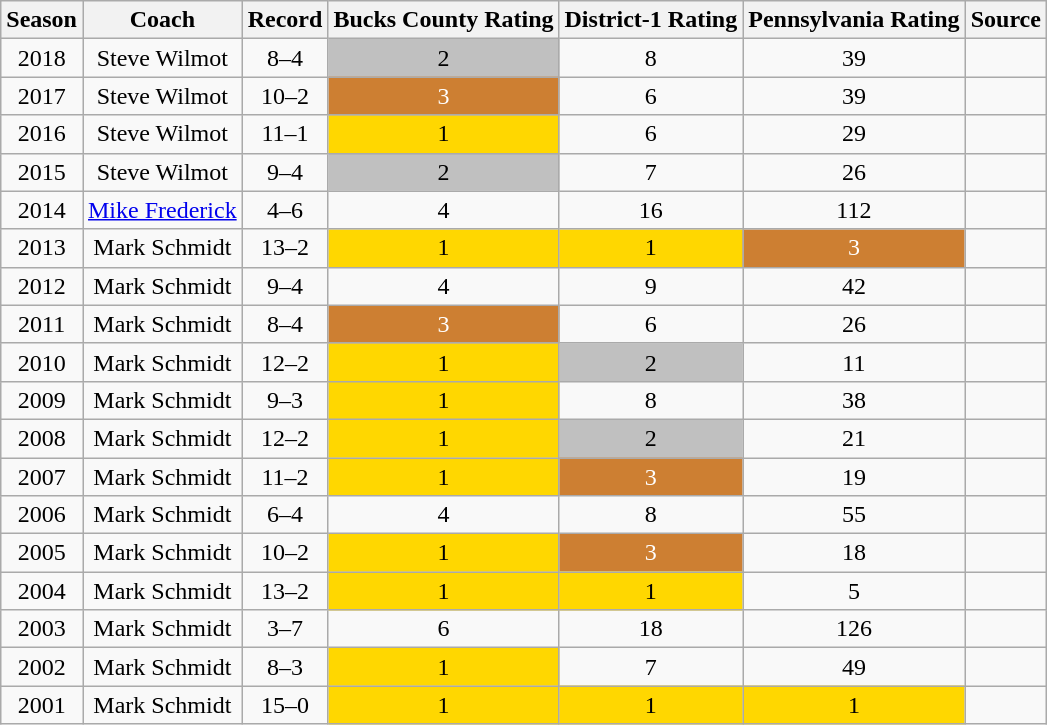<table class="wikitable sortable" style="text-align: center;">
<tr>
<th>Season</th>
<th>Coach</th>
<th>Record</th>
<th>Bucks County Rating</th>
<th>District-1 Rating</th>
<th>Pennsylvania Rating</th>
<th>Source</th>
</tr>
<tr>
<td>2018</td>
<td>Steve Wilmot</td>
<td>8–4</td>
<td style="background: #c0c0c0; color: black;">2</td>
<td>8</td>
<td>39</td>
<td></td>
</tr>
<tr>
<td>2017</td>
<td>Steve Wilmot</td>
<td>10–2</td>
<td style="background: #cd7f32; color: white;">3</td>
<td>6</td>
<td>39</td>
<td></td>
</tr>
<tr>
<td>2016</td>
<td>Steve Wilmot</td>
<td>11–1</td>
<td style="background: #ffd700; color: black;">1</td>
<td>6</td>
<td>29</td>
<td></td>
</tr>
<tr>
<td>2015</td>
<td>Steve Wilmot</td>
<td>9–4</td>
<td style="background: #c0c0c0; color: black;">2</td>
<td>7</td>
<td>26</td>
<td></td>
</tr>
<tr>
<td>2014</td>
<td><a href='#'>Mike Frederick</a></td>
<td>4–6</td>
<td>4</td>
<td>16</td>
<td>112</td>
<td></td>
</tr>
<tr>
<td>2013</td>
<td>Mark Schmidt</td>
<td>13–2</td>
<td style="background: #ffd700; color: black;">1</td>
<td style="background: #ffd700; color: black;">1</td>
<td style="background: #cd7f32; color: white;">3</td>
<td></td>
</tr>
<tr>
<td>2012</td>
<td>Mark Schmidt</td>
<td>9–4</td>
<td>4</td>
<td>9</td>
<td>42</td>
<td></td>
</tr>
<tr>
<td>2011</td>
<td>Mark Schmidt</td>
<td>8–4</td>
<td style="background: #cd7f32; color: white;">3</td>
<td>6</td>
<td>26</td>
<td></td>
</tr>
<tr>
<td>2010</td>
<td>Mark Schmidt</td>
<td>12–2</td>
<td style="background: #ffd700; color: black;">1</td>
<td style="background: #c0c0c0; color: black;">2</td>
<td>11</td>
<td></td>
</tr>
<tr>
<td>2009</td>
<td>Mark Schmidt</td>
<td>9–3</td>
<td style="background: #ffd700; color: black;">1</td>
<td>8</td>
<td>38</td>
<td></td>
</tr>
<tr>
<td>2008</td>
<td>Mark Schmidt</td>
<td>12–2</td>
<td style="background: #ffd700; color: black;">1</td>
<td style="background: #c0c0c0; color: black;">2</td>
<td>21</td>
<td></td>
</tr>
<tr>
<td>2007</td>
<td>Mark Schmidt</td>
<td>11–2</td>
<td style="background: #ffd700; color: black;">1</td>
<td style="background: #cd7f32; color: white;">3</td>
<td>19</td>
<td></td>
</tr>
<tr>
<td>2006</td>
<td>Mark Schmidt</td>
<td>6–4</td>
<td>4</td>
<td>8</td>
<td>55</td>
<td></td>
</tr>
<tr>
<td>2005</td>
<td>Mark Schmidt</td>
<td>10–2</td>
<td style="background: #ffd700; color: black;">1</td>
<td style="background: #cd7f32; color: white;">3</td>
<td>18</td>
<td></td>
</tr>
<tr>
<td>2004</td>
<td>Mark Schmidt</td>
<td>13–2</td>
<td style="background: #ffd700; color: black;">1</td>
<td style="background: #ffd700; color: black;">1</td>
<td>5</td>
<td></td>
</tr>
<tr>
<td>2003</td>
<td>Mark Schmidt</td>
<td>3–7</td>
<td>6</td>
<td>18</td>
<td>126</td>
<td></td>
</tr>
<tr>
<td>2002</td>
<td>Mark Schmidt</td>
<td>8–3</td>
<td style="background: #ffd700; color: black;">1</td>
<td>7</td>
<td>49</td>
<td></td>
</tr>
<tr>
<td>2001</td>
<td>Mark Schmidt</td>
<td>15–0</td>
<td style="background: #ffd700; color: black;">1</td>
<td style="background: #ffd700; color: black;">1</td>
<td style="background: #ffd700; color: black;">1</td>
<td></td>
</tr>
</table>
